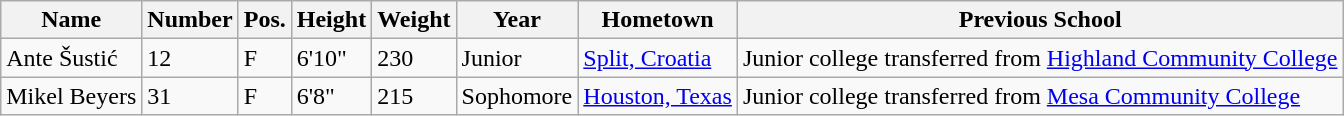<table class="wikitable sortable" border="1">
<tr>
<th>Name</th>
<th>Number</th>
<th>Pos.</th>
<th>Height</th>
<th>Weight</th>
<th>Year</th>
<th>Hometown</th>
<th class="unsortable">Previous School</th>
</tr>
<tr>
<td>Ante Šustić</td>
<td>12</td>
<td>F</td>
<td>6'10"</td>
<td>230</td>
<td>Junior</td>
<td><a href='#'>Split, Croatia</a></td>
<td>Junior college transferred from <a href='#'>Highland Community College</a></td>
</tr>
<tr>
<td>Mikel Beyers</td>
<td>31</td>
<td>F</td>
<td>6'8"</td>
<td>215</td>
<td>Sophomore</td>
<td><a href='#'>Houston, Texas</a></td>
<td>Junior college transferred from <a href='#'>Mesa Community College</a></td>
</tr>
</table>
